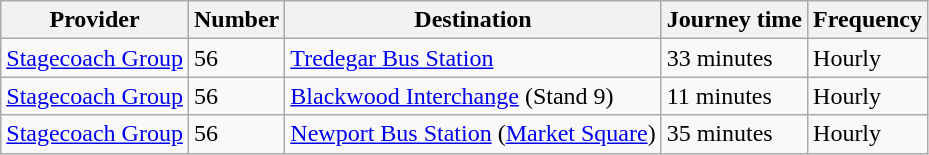<table class="wikitable">
<tr>
<th>Provider</th>
<th>Number</th>
<th>Destination</th>
<th>Journey time</th>
<th>Frequency</th>
</tr>
<tr>
<td><a href='#'>Stagecoach Group</a></td>
<td>56</td>
<td><a href='#'>Tredegar Bus Station</a></td>
<td>33 minutes</td>
<td>Hourly</td>
</tr>
<tr>
<td><a href='#'>Stagecoach Group</a></td>
<td>56</td>
<td><a href='#'>Blackwood Interchange</a> (Stand 9)</td>
<td>11 minutes</td>
<td>Hourly</td>
</tr>
<tr>
<td><a href='#'>Stagecoach Group</a></td>
<td>56</td>
<td><a href='#'>Newport Bus Station</a> (<a href='#'>Market Square</a>)</td>
<td>35 minutes</td>
<td>Hourly</td>
</tr>
</table>
